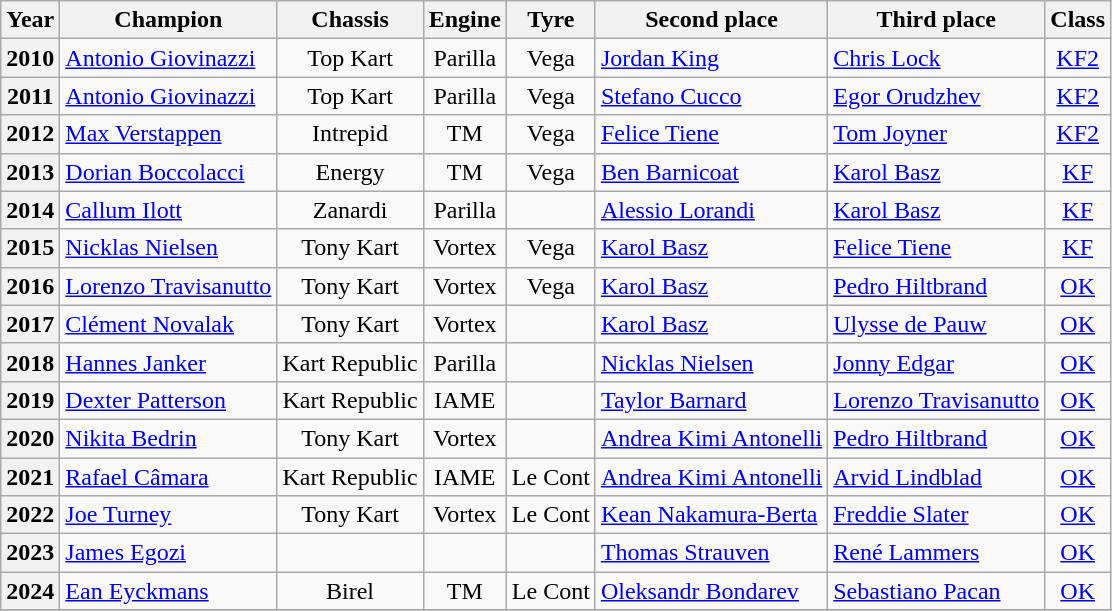<table class="wikitable">
<tr>
<th>Year</th>
<th>Champion</th>
<th>Chassis</th>
<th>Engine</th>
<th>Tyre</th>
<th>Second place</th>
<th>Third place</th>
<th>Class</th>
</tr>
<tr>
<th>2010</th>
<td> <a href='#'>Antonio Giovinazzi</a></td>
<td style="text-align:center;">Top Kart</td>
<td style="text-align:center;">Parilla</td>
<td style="text-align:center;">Vega</td>
<td> <a href='#'>Jordan King</a></td>
<td> <a href='#'>Chris Lock</a></td>
<td style="text-align:center;"><a href='#'>KF2</a></td>
</tr>
<tr>
<th>2011</th>
<td> <a href='#'>Antonio Giovinazzi</a></td>
<td style="text-align:center;">Top Kart</td>
<td style="text-align:center;">Parilla</td>
<td style="text-align:center;">Vega</td>
<td> <a href='#'>Stefano Cucco</a></td>
<td> <a href='#'>Egor Orudzhev</a></td>
<td style="text-align:center;"><a href='#'>KF2</a></td>
</tr>
<tr>
<th>2012</th>
<td> <a href='#'>Max Verstappen</a></td>
<td style="text-align:center;">Intrepid</td>
<td style="text-align:center;">TM</td>
<td style="text-align:center;">Vega</td>
<td> <a href='#'>Felice Tiene</a></td>
<td> <a href='#'>Tom Joyner</a></td>
<td style="text-align:center;"><a href='#'>KF2</a></td>
</tr>
<tr>
<th>2013</th>
<td> <a href='#'>Dorian Boccolacci</a></td>
<td style="text-align:center;">Energy</td>
<td style="text-align:center;">TM</td>
<td style="text-align:center;">Vega</td>
<td> <a href='#'>Ben Barnicoat</a></td>
<td> <a href='#'>Karol Basz</a></td>
<td style="text-align:center;"><a href='#'>KF</a></td>
</tr>
<tr>
<th>2014</th>
<td> <a href='#'>Callum Ilott</a></td>
<td style="text-align:center;">Zanardi</td>
<td style="text-align:center;">Parilla</td>
<td style="text-align:center;"></td>
<td> <a href='#'>Alessio Lorandi</a></td>
<td> <a href='#'>Karol Basz</a></td>
<td style="text-align:center;"><a href='#'>KF</a></td>
</tr>
<tr>
<th>2015</th>
<td> <a href='#'>Nicklas Nielsen</a></td>
<td style="text-align:center;">Tony Kart</td>
<td style="text-align:center;">Vortex</td>
<td style="text-align:center;">Vega</td>
<td> <a href='#'>Karol Basz</a></td>
<td> <a href='#'>Felice Tiene</a></td>
<td style="text-align:center;"><a href='#'>KF</a></td>
</tr>
<tr>
<th>2016</th>
<td> <a href='#'>Lorenzo Travisanutto</a></td>
<td style="text-align:center;">Tony Kart</td>
<td style="text-align:center;">Vortex</td>
<td style="text-align:center;">Vega</td>
<td> <a href='#'>Karol Basz</a></td>
<td> <a href='#'>Pedro Hiltbrand</a></td>
<td style="text-align:center;"><a href='#'>OK</a></td>
</tr>
<tr>
<th>2017</th>
<td> <a href='#'>Clément Novalak</a></td>
<td style="text-align:center;">Tony Kart</td>
<td style="text-align:center;">Vortex</td>
<td style="text-align:center;"></td>
<td> <a href='#'>Karol Basz</a></td>
<td> <a href='#'>Ulysse de Pauw</a></td>
<td style="text-align:center;"><a href='#'>OK</a></td>
</tr>
<tr>
<th>2018</th>
<td> <a href='#'>Hannes Janker</a></td>
<td style="text-align:center;">Kart Republic</td>
<td style="text-align:center;">Parilla</td>
<td style="text-align:center;"></td>
<td> <a href='#'>Nicklas Nielsen</a></td>
<td> <a href='#'>Jonny Edgar</a></td>
<td style="text-align:center;"><a href='#'>OK</a></td>
</tr>
<tr>
<th>2019</th>
<td> <a href='#'>Dexter Patterson</a></td>
<td style="text-align:center;">Kart Republic</td>
<td style="text-align:center;">IAME</td>
<td style="text-align:center;"></td>
<td> <a href='#'>Taylor Barnard</a></td>
<td> <a href='#'>Lorenzo Travisanutto</a></td>
<td style="text-align:center;"><a href='#'>OK</a></td>
</tr>
<tr>
<th>2020</th>
<td> <a href='#'>Nikita Bedrin</a></td>
<td style="text-align:center;">Tony Kart</td>
<td style="text-align:center;">Vortex</td>
<td style="text-align:center;"></td>
<td> <a href='#'>Andrea Kimi Antonelli</a></td>
<td> <a href='#'>Pedro Hiltbrand</a></td>
<td style="text-align:center;"><a href='#'>OK</a></td>
</tr>
<tr>
<th>2021</th>
<td> <a href='#'>Rafael Câmara</a></td>
<td style="text-align:center;">Kart Republic</td>
<td style="text-align:center;">IAME</td>
<td style="text-align:center;">Le Cont</td>
<td> <a href='#'>Andrea Kimi Antonelli</a></td>
<td> <a href='#'>Arvid Lindblad</a></td>
<td style="text-align:center;"><a href='#'>OK</a></td>
</tr>
<tr>
<th>2022</th>
<td> <a href='#'>Joe Turney</a></td>
<td style="text-align:center;">Tony Kart</td>
<td style="text-align:center;">Vortex</td>
<td style="text-align:center;">Le Cont</td>
<td> <a href='#'>Kean Nakamura-Berta</a></td>
<td> <a href='#'>Freddie Slater</a></td>
<td style="text-align:center;"><a href='#'>OK</a></td>
</tr>
<tr>
<th>2023</th>
<td> <a href='#'>James Egozi</a></td>
<td></td>
<td></td>
<td></td>
<td> <a href='#'>Thomas Strauven</a></td>
<td> <a href='#'>René Lammers</a></td>
<td style="text-align:center;"><a href='#'>OK</a></td>
</tr>
<tr>
<th>2024</th>
<td> <a href='#'>Ean Eyckmans</a></td>
<td style="text-align:center;">Birel</td>
<td style="text-align:center;">TM</td>
<td style="text-align:center;">Le Cont</td>
<td> <a href='#'>Oleksandr Bondarev</a></td>
<td> <a href='#'>Sebastiano Pacan</a></td>
<td style="text-align:center;"><a href='#'>OK</a></td>
</tr>
<tr>
</tr>
</table>
